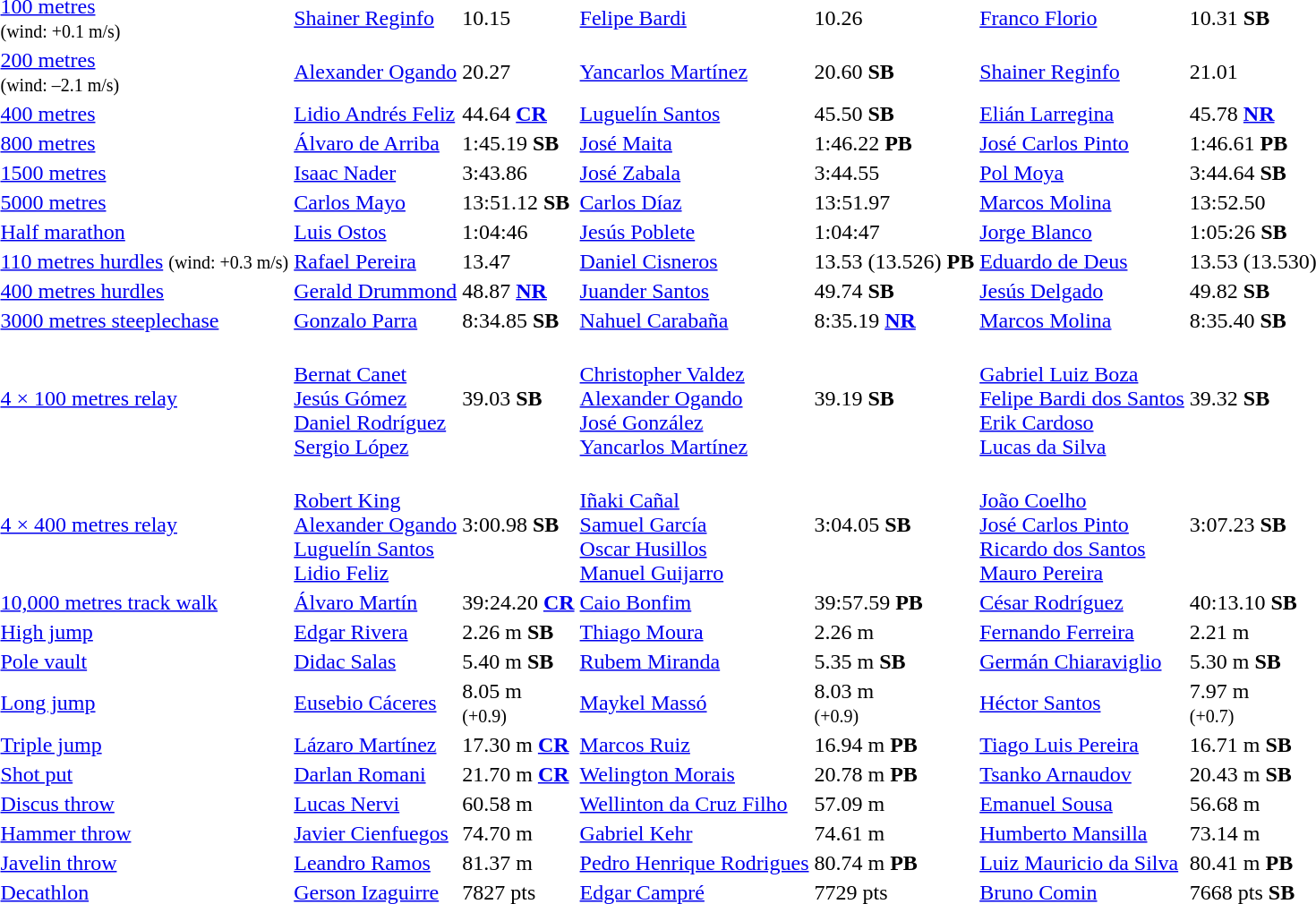<table>
<tr>
<td><a href='#'>100 metres</a> <small><br>(wind: +0.1 m/s)</small></td>
<td align=left><a href='#'>Shainer Reginfo</a><br> </td>
<td>10.15</td>
<td align=left><a href='#'>Felipe Bardi</a><br> </td>
<td>10.26</td>
<td align=left><a href='#'>Franco Florio</a><br> </td>
<td>10.31 <strong>SB</strong></td>
</tr>
<tr>
<td><a href='#'>200 metres</a> <small><br>(wind: –2.1 m/s)</small></td>
<td align=left><a href='#'>Alexander Ogando</a><br> </td>
<td>20.27</td>
<td align=left><a href='#'>Yancarlos Martínez</a><br> </td>
<td>20.60 <strong>SB</strong></td>
<td align=left><a href='#'>Shainer Reginfo</a><br> </td>
<td>21.01</td>
</tr>
<tr>
<td><a href='#'>400 metres</a></td>
<td align=left><a href='#'>Lidio Andrés Feliz</a><br> </td>
<td>44.64 <strong><a href='#'>CR</a></strong></td>
<td align=left><a href='#'>Luguelín Santos</a><br> </td>
<td>45.50 <strong>SB</strong></td>
<td align=left><a href='#'>Elián Larregina</a><br> </td>
<td>45.78 <strong><a href='#'>NR</a></strong></td>
</tr>
<tr>
<td><a href='#'>800 metres</a></td>
<td align=left><a href='#'>Álvaro de Arriba</a><br> </td>
<td>1:45.19 <strong>SB</strong></td>
<td align=left><a href='#'>José Maita</a><br> </td>
<td>1:46.22 <strong>PB</strong></td>
<td align=left><a href='#'>José Carlos Pinto</a><br> </td>
<td>1:46.61 <strong>PB</strong></td>
</tr>
<tr>
<td><a href='#'>1500 metres</a></td>
<td align=left><a href='#'>Isaac Nader</a><br> </td>
<td>3:43.86</td>
<td align=left><a href='#'>José Zabala</a><br> </td>
<td>3:44.55</td>
<td align=left><a href='#'>Pol Moya</a><br> </td>
<td>3:44.64 <strong>SB</strong></td>
</tr>
<tr>
<td><a href='#'>5000 metres</a></td>
<td align=left><a href='#'>Carlos Mayo</a><br> </td>
<td>13:51.12 <strong>SB</strong></td>
<td align=left><a href='#'>Carlos Díaz</a><br> </td>
<td>13:51.97</td>
<td align=left><a href='#'>Marcos Molina</a><br> </td>
<td>13:52.50</td>
</tr>
<tr>
<td><a href='#'>Half marathon</a></td>
<td align=left><a href='#'>Luis Ostos</a><br> </td>
<td>1:04:46</td>
<td align=left><a href='#'>Jesús Poblete</a><br> </td>
<td>1:04:47</td>
<td align=left><a href='#'>Jorge Blanco</a><br> </td>
<td>1:05:26 <strong>SB</strong></td>
</tr>
<tr>
<td><a href='#'>110 metres hurdles</a> <small>(wind: +0.3 m/s)</small></td>
<td align=left><a href='#'>Rafael Pereira</a><br> </td>
<td>13.47</td>
<td align=left><a href='#'>Daniel Cisneros</a><br> </td>
<td>13.53 (13.526) <strong>PB</strong></td>
<td align=left><a href='#'>Eduardo de Deus</a><br> </td>
<td>13.53 (13.530)</td>
</tr>
<tr>
<td><a href='#'>400 metres hurdles</a></td>
<td align=left><a href='#'>Gerald Drummond</a><br> </td>
<td>48.87 <strong><a href='#'>NR</a></strong></td>
<td align=left><a href='#'>Juander Santos</a><br> </td>
<td>49.74 <strong>SB</strong></td>
<td align=left><a href='#'>Jesús Delgado</a><br> </td>
<td>49.82 <strong>SB</strong></td>
</tr>
<tr>
<td><a href='#'>3000 metres steeplechase</a></td>
<td align=left><a href='#'>Gonzalo Parra</a><br> </td>
<td>8:34.85 <strong>SB</strong></td>
<td align=left><a href='#'>Nahuel Carabaña</a><br> </td>
<td>8:35.19 <strong><a href='#'>NR</a></strong></td>
<td align=left><a href='#'>Marcos Molina</a><br> </td>
<td>8:35.40 <strong>SB</strong></td>
</tr>
<tr>
<td><a href='#'>4 × 100 metres relay</a></td>
<td><br><a href='#'>Bernat Canet</a><br><a href='#'>Jesús Gómez</a><br><a href='#'>Daniel Rodríguez</a><br><a href='#'>Sergio López</a></td>
<td>39.03 <strong>SB</strong></td>
<td><br><a href='#'>Christopher Valdez</a><br><a href='#'>Alexander Ogando</a><br><a href='#'>José González</a><br><a href='#'>Yancarlos Martínez</a></td>
<td>39.19 <strong>SB</strong></td>
<td><br><a href='#'>Gabriel Luiz Boza</a><br><a href='#'>Felipe Bardi dos Santos</a><br><a href='#'>Erik Cardoso</a><br><a href='#'>Lucas da Silva</a></td>
<td>39.32 <strong>SB</strong></td>
</tr>
<tr>
<td><a href='#'>4 × 400 metres relay</a></td>
<td><br><a href='#'>Robert King</a><br><a href='#'>Alexander Ogando</a><br><a href='#'>Luguelín Santos</a><br><a href='#'>Lidio Feliz</a></td>
<td>3:00.98 <strong>SB</strong></td>
<td><br><a href='#'>Iñaki Cañal</a><br><a href='#'>Samuel García</a><br><a href='#'>Oscar Husillos</a><br><a href='#'>Manuel Guijarro</a></td>
<td>3:04.05 <strong>SB</strong></td>
<td><br><a href='#'>João Coelho</a><br><a href='#'>José Carlos Pinto</a><br><a href='#'>Ricardo dos Santos</a><br><a href='#'>Mauro Pereira</a></td>
<td>3:07.23 <strong>SB</strong></td>
</tr>
<tr>
<td><a href='#'>10,000 metres track walk</a></td>
<td align=left><a href='#'>Álvaro Martín</a><br> </td>
<td>39:24.20 <strong><a href='#'>CR</a></strong></td>
<td align=left><a href='#'>Caio Bonfim</a><br> </td>
<td>39:57.59 <strong>PB</strong></td>
<td align=left><a href='#'>César Rodríguez</a><br> </td>
<td>40:13.10 <strong>SB</strong></td>
</tr>
<tr>
<td><a href='#'>High jump</a></td>
<td align=left><a href='#'>Edgar Rivera</a><br> </td>
<td>2.26 m <strong>SB</strong></td>
<td align=left><a href='#'>Thiago Moura</a><br> </td>
<td>2.26 m</td>
<td align=left><a href='#'>Fernando Ferreira</a><br> </td>
<td>2.21 m</td>
</tr>
<tr>
<td><a href='#'>Pole vault</a></td>
<td align=left><a href='#'>Didac Salas</a><br> </td>
<td>5.40 m <strong>SB</strong></td>
<td align=left><a href='#'>Rubem Miranda</a><br> </td>
<td>5.35 m <strong>SB</strong></td>
<td align=left><a href='#'>Germán Chiaraviglio</a><br> </td>
<td>5.30 m <strong>SB</strong></td>
</tr>
<tr>
<td><a href='#'>Long jump</a></td>
<td align=left><a href='#'>Eusebio Cáceres</a><br> </td>
<td>8.05 m<br><small>(+0.9)</small></td>
<td align=left><a href='#'>Maykel Massó</a><br> </td>
<td>8.03 m<br><small>(+0.9)</small></td>
<td align=left><a href='#'>Héctor Santos</a><br> </td>
<td>7.97 m<br><small>(+0.7)</small></td>
</tr>
<tr>
<td><a href='#'>Triple jump</a></td>
<td align=left><a href='#'>Lázaro Martínez</a><br> </td>
<td>17.30 m <strong><a href='#'>CR</a></strong></td>
<td align=left><a href='#'>Marcos Ruiz</a><br> </td>
<td>16.94 m <strong>PB</strong></td>
<td align=left><a href='#'>Tiago Luis Pereira</a><br> </td>
<td>16.71 m <strong>SB</strong></td>
</tr>
<tr>
<td><a href='#'>Shot put</a></td>
<td align=left><a href='#'>Darlan Romani</a><br> </td>
<td>21.70 m <strong><a href='#'>CR</a></strong></td>
<td align=left><a href='#'>Welington Morais</a><br> </td>
<td>20.78 m <strong>PB</strong></td>
<td align=left><a href='#'>Tsanko Arnaudov</a><br> </td>
<td>20.43 m <strong>SB</strong></td>
</tr>
<tr>
<td><a href='#'>Discus throw</a></td>
<td align=left><a href='#'>Lucas Nervi</a><br> </td>
<td>60.58 m</td>
<td align=left><a href='#'>Wellinton da Cruz Filho</a><br> </td>
<td>57.09 m</td>
<td align=left><a href='#'>Emanuel Sousa</a><br> </td>
<td>56.68 m</td>
</tr>
<tr>
<td><a href='#'>Hammer throw</a></td>
<td align=left><a href='#'>Javier Cienfuegos</a><br> </td>
<td>74.70 m</td>
<td align=left><a href='#'>Gabriel Kehr</a><br> </td>
<td>74.61 m</td>
<td align=left><a href='#'>Humberto Mansilla</a><br> </td>
<td>73.14 m</td>
</tr>
<tr>
<td><a href='#'>Javelin throw</a></td>
<td align=left><a href='#'>Leandro Ramos</a><br> </td>
<td>81.37 m</td>
<td align=left><a href='#'>Pedro Henrique Rodrigues</a><br> </td>
<td>80.74 m <strong>PB</strong></td>
<td align=left><a href='#'>Luiz Mauricio da Silva</a><br> </td>
<td>80.41 m <strong>PB</strong></td>
</tr>
<tr>
<td><a href='#'>Decathlon</a></td>
<td align=left><a href='#'>Gerson Izaguirre</a><br> </td>
<td>7827 pts</td>
<td align=left><a href='#'>Edgar Campré</a><br> </td>
<td>7729 pts</td>
<td align=left><a href='#'>Bruno Comin</a><br> </td>
<td>7668 pts <strong>SB</strong></td>
</tr>
</table>
